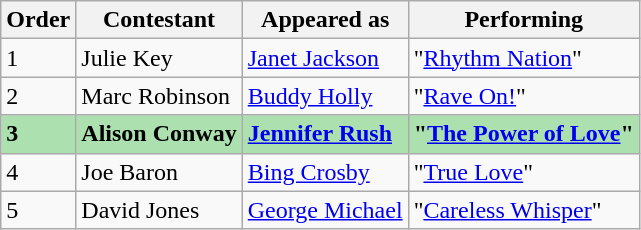<table class="wikitable">
<tr>
<th>Order</th>
<th>Contestant</th>
<th>Appeared as</th>
<th>Performing</th>
</tr>
<tr>
<td>1</td>
<td>Julie Key</td>
<td><a href='#'>Janet Jackson</a></td>
<td>"<a href='#'>Rhythm Nation</a>"</td>
</tr>
<tr>
<td>2</td>
<td>Marc Robinson</td>
<td><a href='#'>Buddy Holly</a></td>
<td>"<a href='#'>Rave On!</a>"</td>
</tr>
<tr style="background:#ACE1AF;">
<td><strong>3</strong></td>
<td><strong>Alison Conway</strong></td>
<td><strong><a href='#'>Jennifer Rush</a></strong></td>
<td><strong>"<a href='#'>The Power of Love</a>"</strong></td>
</tr>
<tr>
<td>4</td>
<td>Joe Baron</td>
<td><a href='#'>Bing Crosby</a></td>
<td>"<a href='#'>True Love</a>"</td>
</tr>
<tr>
<td>5</td>
<td>David Jones</td>
<td><a href='#'>George Michael</a></td>
<td>"<a href='#'>Careless Whisper</a>"</td>
</tr>
</table>
